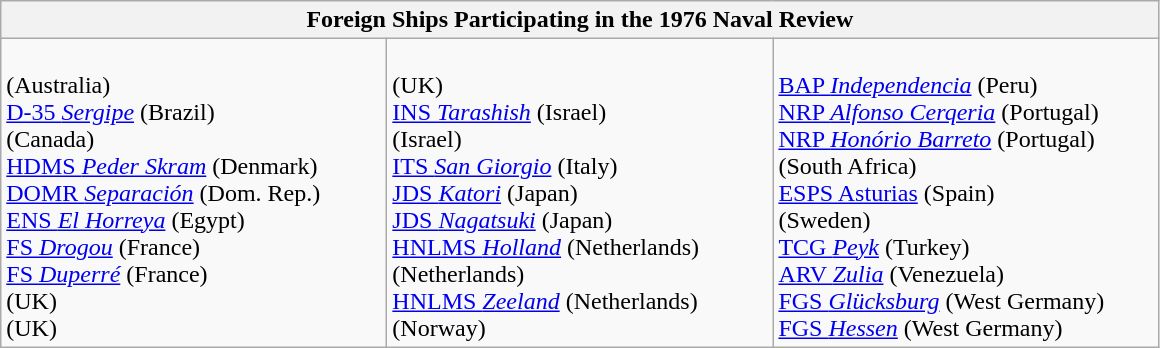<table class="wikitable">
<tr>
<th colspan="3">Foreign Ships Participating in the 1976 Naval Review</th>
</tr>
<tr>
<td style="width:250px; vertical-align: top;"><br> (Australia)<br>
<a href='#'>D-35 <em>Sergipe</em></a> (Brazil)<br>
 (Canada)<br>
<a href='#'>HDMS <em>Peder Skram</em></a> (Denmark)<br>
<a href='#'>DOMR <em>Separación</em></a> (Dom. Rep.)<br>
<a href='#'>ENS <em>El Horreya</em></a> (Egypt)<br>
<a href='#'>FS <em>Drogou</em></a> (France)<br>
<a href='#'>FS <em>Duperré</em></a> (France)<br>
 (UK)<br>
 (UK)<br></td>
<td style="width:250px; vertical-align: top;"><br> (UK)<br>
<a href='#'>INS <em>Tarashish</em></a> (Israel)<br>
 (Israel)<br>
<a href='#'>ITS <em>San Giorgio</em></a> (Italy)<br>
<a href='#'>JDS <em>Katori</em></a> (Japan)<br>
<a href='#'>JDS <em>Nagatsuki</em></a> (Japan)<br>
<a href='#'>HNLMS <em>Holland</em></a> (Netherlands)<br>
 (Netherlands)<br>
<a href='#'>HNLMS <em>Zeeland</em></a> (Netherlands)<br>
 (Norway)<br></td>
<td style="width:250px; vertical-align: top;"><br><a href='#'>BAP <em>Independencia</em></a> (Peru)<br>
<a href='#'>NRP <em>Alfonso Cerqeria</em></a> (Portugal)<br>
<a href='#'>NRP <em>Honório Barreto</em></a> (Portugal)<br>
 (South Africa)<br>
<a href='#'>ESPS Asturias</a> (Spain)<br>
 (Sweden)<br>
<a href='#'>TCG <em>Peyk</em></a> (Turkey)<br>
<a href='#'>ARV <em>Zulia</em></a> (Venezuela)<br>
<a href='#'>FGS <em>Glücksburg</em></a> (West Germany)<br>
<a href='#'>FGS <em>Hessen</em></a> (West Germany)<br></td>
</tr>
</table>
